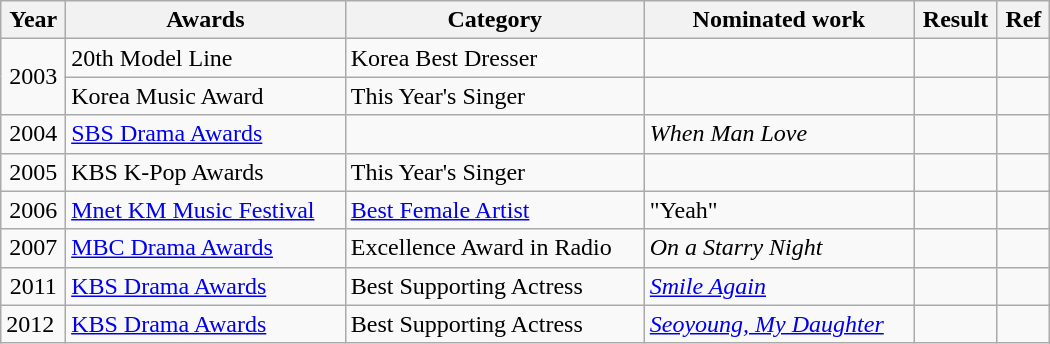<table class="wikitable" style="width:700px;">
<tr>
<th>Year</th>
<th>Awards</th>
<th>Category</th>
<th>Nominated work</th>
<th>Result</th>
<th>Ref</th>
</tr>
<tr>
<td style="text-align:center;" rowspan="2">2003</td>
<td>20th Model Line</td>
<td>Korea Best Dresser</td>
<td></td>
<td></td>
<td style="text-align:center;"></td>
</tr>
<tr>
<td>Korea Music Award</td>
<td>This Year's Singer</td>
<td></td>
<td></td>
<td style="text-align:center;"></td>
</tr>
<tr>
<td align=center>2004</td>
<td><a href='#'>SBS Drama Awards</a></td>
<td></td>
<td><em>When Man Love</em></td>
<td></td>
<td style="text-align:center;"></td>
</tr>
<tr>
<td align=center>2005</td>
<td>KBS K-Pop Awards</td>
<td>This Year's Singer</td>
<td></td>
<td></td>
<td style="text-align:center;"></td>
</tr>
<tr>
<td align=center>2006</td>
<td><a href='#'>Mnet KM Music Festival</a></td>
<td><a href='#'>Best Female Artist</a></td>
<td>"Yeah"</td>
<td></td>
<td style="text-align:center;"></td>
</tr>
<tr>
<td align=center>2007</td>
<td><a href='#'>MBC Drama Awards</a></td>
<td>Excellence Award in Radio</td>
<td><em>On a Starry Night</em></td>
<td></td>
<td></td>
</tr>
<tr>
<td style="text-align:center;">2011</td>
<td><a href='#'>KBS Drama Awards</a></td>
<td>Best Supporting Actress</td>
<td><em><a href='#'>Smile Again</a></em></td>
<td></td>
<td style="text-align:center;"></td>
</tr>
<tr>
<td>2012</td>
<td><a href='#'>KBS Drama Awards</a></td>
<td>Best Supporting Actress</td>
<td><em><a href='#'>Seoyoung, My Daughter</a></em></td>
<td></td>
<td></td>
</tr>
</table>
